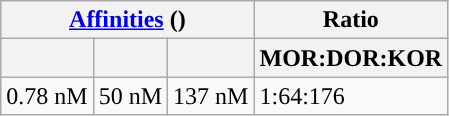<table class="wikitable ">
<tr>
<th colspan="3"><a href='#'>Affinities</a> ()</th>
<th>Ratio</th>
</tr>
<tr>
<th></th>
<th></th>
<th></th>
<th>MOR:DOR:KOR</th>
</tr>
<tr>
<td>0.78 nM</td>
<td>50 nM</td>
<td>137 nM</td>
<td>1:64:176</td>
</tr>
</table>
